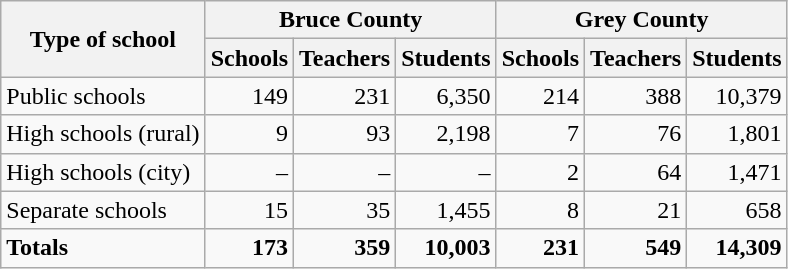<table class="wikitable" style="text-align:right">
<tr>
<th rowspan="2">Type of school</th>
<th colspan="3">Bruce County</th>
<th colspan="3">Grey County</th>
</tr>
<tr>
<th>Schools</th>
<th>Teachers</th>
<th>Students</th>
<th>Schools</th>
<th>Teachers</th>
<th>Students</th>
</tr>
<tr>
<td style="text-align:left;">Public schools</td>
<td>149</td>
<td>231</td>
<td>6,350</td>
<td>214</td>
<td>388</td>
<td>10,379</td>
</tr>
<tr>
<td style="text-align:left;">High schools (rural)</td>
<td>9</td>
<td>93</td>
<td>2,198</td>
<td>7</td>
<td>76</td>
<td>1,801</td>
</tr>
<tr>
<td style="text-align:left;">High schools (city)</td>
<td>–</td>
<td>–</td>
<td>–</td>
<td>2</td>
<td>64</td>
<td>1,471</td>
</tr>
<tr>
<td style="text-align:left;">Separate schools</td>
<td>15</td>
<td>35</td>
<td>1,455</td>
<td>8</td>
<td>21</td>
<td>658</td>
</tr>
<tr>
<td style="text-align:left;"><strong>Totals</strong></td>
<td><strong>173</strong></td>
<td><strong>359</strong></td>
<td><strong>10,003</strong></td>
<td><strong>231</strong></td>
<td><strong>549</strong></td>
<td><strong>14,309</strong></td>
</tr>
</table>
